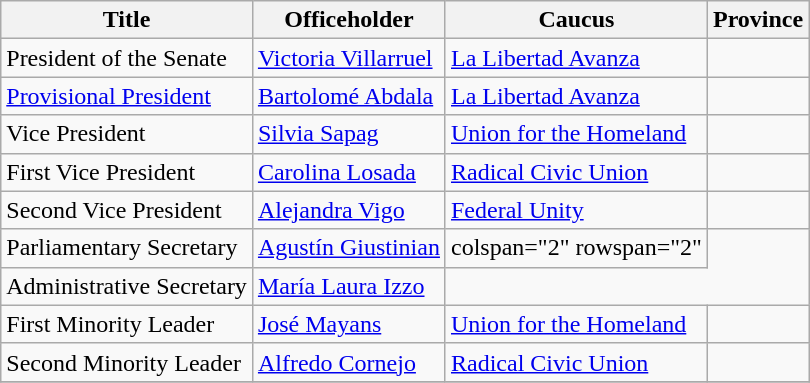<table class="wikitable">
<tr>
<th>Title</th>
<th>Officeholder</th>
<th>Caucus</th>
<th>Province</th>
</tr>
<tr>
<td>President of the Senate</td>
<td><a href='#'>Victoria Villarruel</a></td>
<td><a href='#'>La Libertad Avanza</a></td>
<td></td>
</tr>
<tr>
<td><a href='#'>Provisional President</a></td>
<td><a href='#'>Bartolomé Abdala</a></td>
<td><a href='#'>La Libertad Avanza</a></td>
<td></td>
</tr>
<tr>
<td>Vice President</td>
<td><a href='#'>Silvia Sapag</a></td>
<td><a href='#'>Union for the Homeland</a></td>
<td></td>
</tr>
<tr>
<td>First Vice President</td>
<td><a href='#'>Carolina Losada</a></td>
<td><a href='#'>Radical Civic Union</a></td>
<td></td>
</tr>
<tr>
<td>Second Vice President</td>
<td><a href='#'>Alejandra Vigo</a></td>
<td><a href='#'>Federal Unity</a></td>
<td></td>
</tr>
<tr>
<td>Parliamentary Secretary</td>
<td><a href='#'>Agustín Giustinian</a></td>
<td>colspan="2" rowspan="2" </td>
</tr>
<tr>
<td>Administrative Secretary</td>
<td><a href='#'>María Laura Izzo</a></td>
</tr>
<tr>
<td>First Minority Leader</td>
<td><a href='#'>José Mayans</a></td>
<td><a href='#'>Union for the Homeland</a></td>
<td></td>
</tr>
<tr>
<td>Second Minority Leader</td>
<td><a href='#'>Alfredo Cornejo</a></td>
<td><a href='#'>Radical Civic Union</a></td>
<td></td>
</tr>
<tr>
</tr>
</table>
